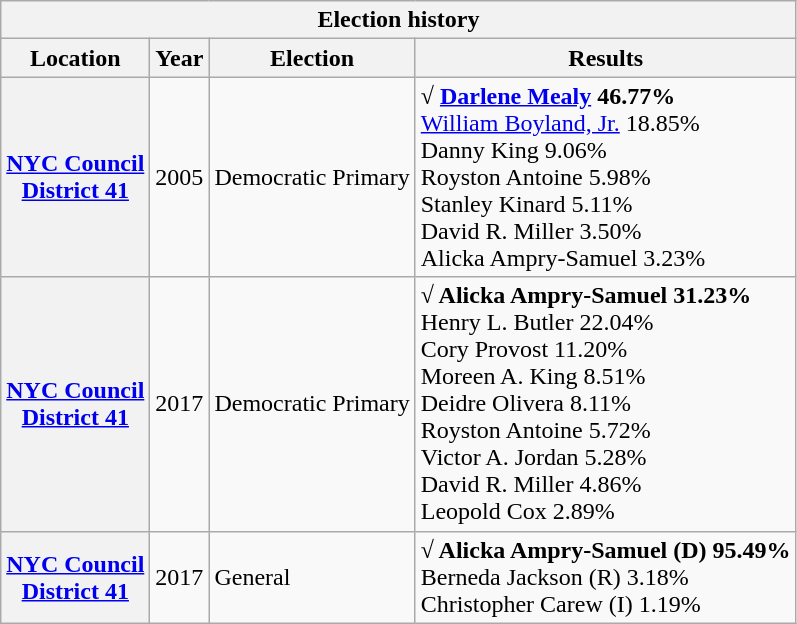<table class="wikitable collapsible">
<tr valign=bottom>
<th colspan=4>Election history</th>
</tr>
<tr valign=bottom>
<th>Location</th>
<th>Year</th>
<th>Election</th>
<th>Results</th>
</tr>
<tr>
<th><a href='#'>NYC Council<br>District 41</a></th>
<td>2005</td>
<td>Democratic Primary</td>
<td><strong>√ <a href='#'>Darlene Mealy</a> 46.77%</strong><br><a href='#'>William Boyland, Jr.</a> 18.85%<br>Danny King 9.06%<br>Royston Antoine 5.98%<br>Stanley Kinard 5.11%<br>David R. Miller 3.50%<br>Alicka Ampry-Samuel 3.23%</td>
</tr>
<tr>
<th><a href='#'>NYC Council<br>District 41</a></th>
<td>2017</td>
<td>Democratic Primary</td>
<td><strong>√ Alicka Ampry-Samuel 31.23%</strong><br>Henry L. Butler 22.04%<br>Cory Provost 11.20%<br>Moreen A. King 8.51%<br>Deidre Olivera 8.11%<br>Royston Antoine 5.72%<br>Victor A. Jordan 5.28%<br>David R. Miller 4.86%<br>Leopold Cox 2.89%</td>
</tr>
<tr>
<th><a href='#'>NYC Council<br>District 41</a></th>
<td>2017</td>
<td>General</td>
<td><strong>√ Alicka Ampry-Samuel (D) 95.49%</strong><br>Berneda Jackson (R) 3.18%<br>Christopher Carew (I) 1.19%</td>
</tr>
</table>
